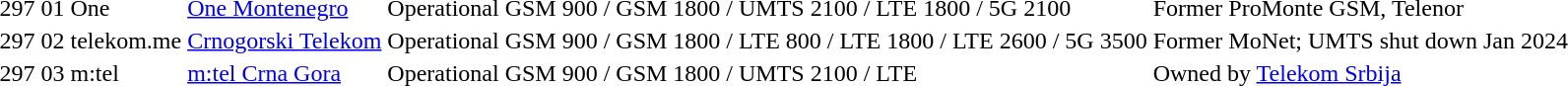<table>
<tr>
<td>297</td>
<td>01</td>
<td>One</td>
<td><a href='#'>One Montenegro</a></td>
<td>Operational</td>
<td>GSM 900 / GSM 1800 / UMTS 2100 / LTE 1800 / 5G 2100</td>
<td>Former ProMonte GSM, Telenor</td>
</tr>
<tr>
<td>297</td>
<td>02</td>
<td>telekom.me</td>
<td><a href='#'>Crnogorski Telekom</a></td>
<td>Operational</td>
<td>GSM 900 / GSM 1800 / LTE 800 / LTE 1800 / LTE 2600 / 5G 3500</td>
<td>Former MoNet; UMTS shut down Jan 2024</td>
</tr>
<tr>
<td>297</td>
<td>03</td>
<td>m:tel</td>
<td><a href='#'>m:tel Crna Gora</a></td>
<td>Operational</td>
<td>GSM 900 / GSM 1800 / UMTS 2100 / LTE</td>
<td>Owned by <a href='#'>Telekom Srbija</a></td>
</tr>
</table>
